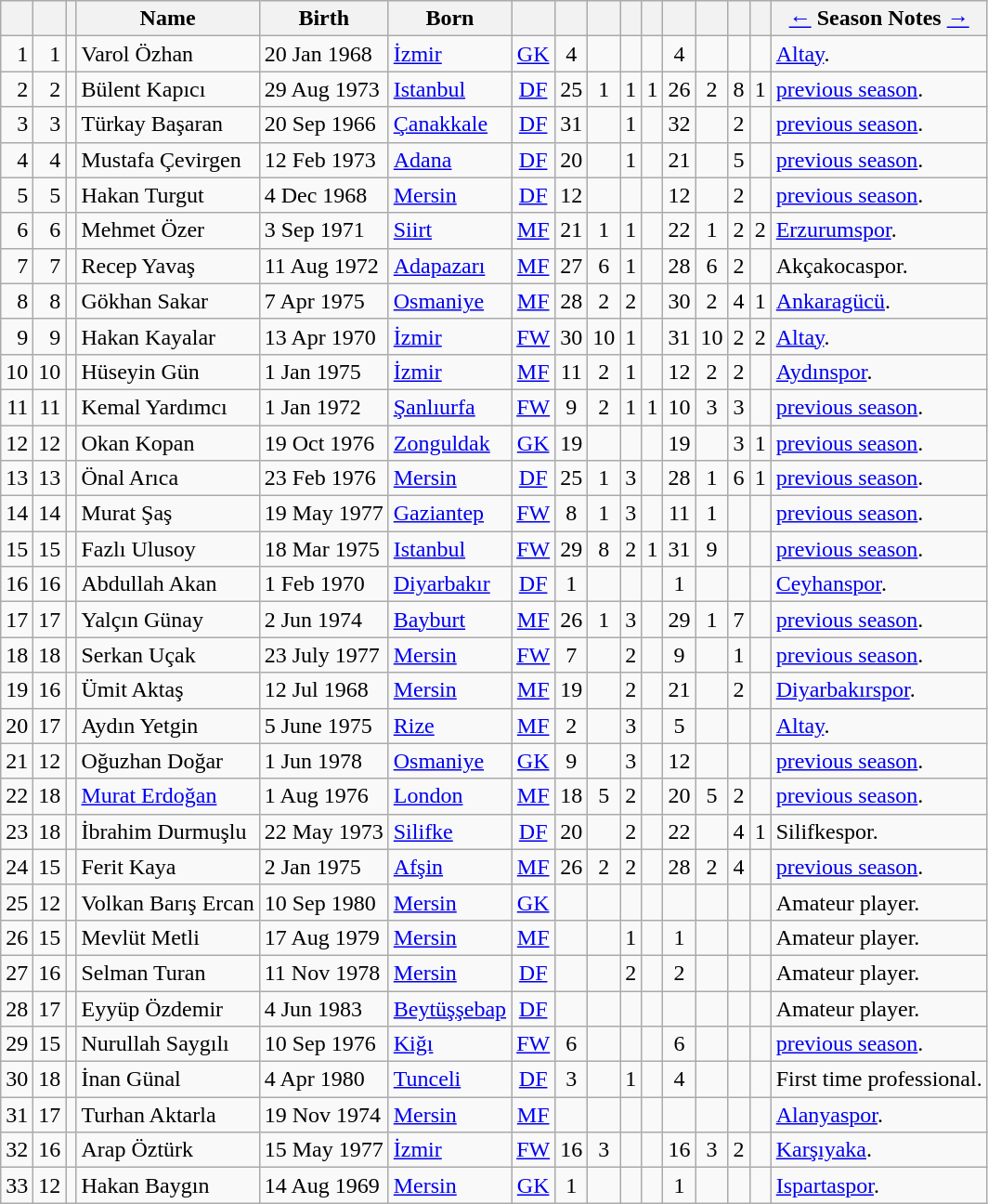<table class="wikitable sortable">
<tr>
<th></th>
<th></th>
<th></th>
<th>Name</th>
<th>Birth</th>
<th>Born</th>
<th></th>
<th></th>
<th></th>
<th></th>
<th></th>
<th></th>
<th></th>
<th></th>
<th></th>
<th><a href='#'>←</a> Season Notes <a href='#'>→</a></th>
</tr>
<tr>
<td align="right">1</td>
<td align="right">1</td>
<td></td>
<td>Varol Özhan</td>
<td>20 Jan 1968</td>
<td><a href='#'>İzmir</a></td>
<td align="center"><a href='#'>GK</a></td>
<td align="center">4</td>
<td></td>
<td></td>
<td></td>
<td align="center">4</td>
<td></td>
<td></td>
<td></td>
<td> <a href='#'>Altay</a>.</td>
</tr>
<tr>
<td align="right">2</td>
<td align="right">2</td>
<td></td>
<td>Bülent Kapıcı</td>
<td>29 Aug 1973</td>
<td><a href='#'>Istanbul</a></td>
<td align="center"><a href='#'>DF</a></td>
<td align="center">25</td>
<td align="center">1</td>
<td align="center">1</td>
<td align="center">1</td>
<td align="center">26</td>
<td align="center">2</td>
<td align="center">8</td>
<td align="center">1</td>
<td> <a href='#'>previous season</a>.</td>
</tr>
<tr>
<td align="right">3</td>
<td align="right">3</td>
<td></td>
<td>Türkay Başaran</td>
<td>20 Sep 1966</td>
<td><a href='#'>Çanakkale</a></td>
<td align="center"><a href='#'>DF</a></td>
<td align="center">31</td>
<td></td>
<td align="center">1</td>
<td></td>
<td align="center">32</td>
<td></td>
<td align="center">2</td>
<td></td>
<td> <a href='#'>previous season</a>.</td>
</tr>
<tr>
<td align="right">4</td>
<td align="right">4</td>
<td></td>
<td>Mustafa Çevirgen</td>
<td>12 Feb 1973</td>
<td><a href='#'>Adana</a></td>
<td align="center"><a href='#'>DF</a></td>
<td align="center">20</td>
<td></td>
<td align="center">1</td>
<td></td>
<td align="center">21</td>
<td></td>
<td align="center">5</td>
<td></td>
<td> <a href='#'>previous season</a>.</td>
</tr>
<tr>
<td align="right">5</td>
<td align="right">5</td>
<td></td>
<td>Hakan Turgut</td>
<td>4 Dec 1968</td>
<td><a href='#'>Mersin</a></td>
<td align="center"><a href='#'>DF</a></td>
<td align="center">12</td>
<td></td>
<td></td>
<td></td>
<td align="center">12</td>
<td></td>
<td align="center">2</td>
<td></td>
<td> <a href='#'>previous season</a>.</td>
</tr>
<tr>
<td align="right">6</td>
<td align="right">6</td>
<td></td>
<td>Mehmet Özer</td>
<td>3 Sep 1971</td>
<td><a href='#'>Siirt</a></td>
<td align="center"><a href='#'>MF</a></td>
<td align="center">21</td>
<td align="center">1</td>
<td align="center">1</td>
<td></td>
<td align="center">22</td>
<td align="center">1</td>
<td align="center">2</td>
<td align="center">2</td>
<td> <a href='#'>Erzurumspor</a>.</td>
</tr>
<tr>
<td align="right">7</td>
<td align="right">7</td>
<td></td>
<td>Recep Yavaş</td>
<td>11 Aug 1972</td>
<td><a href='#'>Adapazarı</a></td>
<td align="center"><a href='#'>MF</a></td>
<td align="center">27</td>
<td align="center">6</td>
<td align="center">1</td>
<td></td>
<td align="center">28</td>
<td align="center">6</td>
<td align="center">2</td>
<td></td>
<td> Akçakocaspor.</td>
</tr>
<tr>
<td align="right">8</td>
<td align="right">8</td>
<td></td>
<td>Gökhan Sakar</td>
<td>7 Apr 1975</td>
<td><a href='#'>Osmaniye</a></td>
<td align="center"><a href='#'>MF</a></td>
<td align="center">28</td>
<td align="center">2</td>
<td align="center">2</td>
<td></td>
<td align="center">30</td>
<td align="center">2</td>
<td align="center">4</td>
<td align="center">1</td>
<td> <a href='#'>Ankaragücü</a>.</td>
</tr>
<tr>
<td align="right">9</td>
<td align="right">9</td>
<td></td>
<td>Hakan Kayalar</td>
<td>13 Apr 1970</td>
<td><a href='#'>İzmir</a></td>
<td align="center"><a href='#'>FW</a></td>
<td align="center">30</td>
<td align="center">10</td>
<td align="center">1</td>
<td></td>
<td align="center">31</td>
<td align="center">10</td>
<td align="center">2</td>
<td align="center">2</td>
<td> <a href='#'>Altay</a>.</td>
</tr>
<tr>
<td align="right">10</td>
<td align="right">10</td>
<td></td>
<td>Hüseyin Gün</td>
<td>1 Jan 1975</td>
<td><a href='#'>İzmir</a></td>
<td align="center"><a href='#'>MF</a></td>
<td align="center">11</td>
<td align="center">2</td>
<td align="center">1</td>
<td></td>
<td align="center">12</td>
<td align="center">2</td>
<td align="center">2</td>
<td></td>
<td> <a href='#'>Aydınspor</a>.</td>
</tr>
<tr>
<td align="right">11</td>
<td align="right">11</td>
<td></td>
<td>Kemal Yardımcı</td>
<td>1 Jan 1972</td>
<td><a href='#'>Şanlıurfa</a></td>
<td align="center"><a href='#'>FW</a></td>
<td align="center">9</td>
<td align="center">2</td>
<td align="center">1</td>
<td align="center">1</td>
<td align="center">10</td>
<td align="center">3</td>
<td align="center">3</td>
<td></td>
<td> <a href='#'>previous season</a>.</td>
</tr>
<tr>
<td align="right">12</td>
<td align="right">12</td>
<td></td>
<td>Okan Kopan</td>
<td>19 Oct 1976</td>
<td><a href='#'>Zonguldak</a></td>
<td align="center"><a href='#'>GK</a></td>
<td align="center">19</td>
<td></td>
<td></td>
<td></td>
<td align="center">19</td>
<td></td>
<td align="center">3</td>
<td align="center">1</td>
<td> <a href='#'>previous season</a>.</td>
</tr>
<tr>
<td align="right">13</td>
<td align="right">13</td>
<td></td>
<td>Önal Arıca</td>
<td>23 Feb 1976</td>
<td><a href='#'>Mersin</a></td>
<td align="center"><a href='#'>DF</a></td>
<td align="center">25</td>
<td align="center">1</td>
<td align="center">3</td>
<td></td>
<td align="center">28</td>
<td align="center">1</td>
<td align="center">6</td>
<td align="center">1</td>
<td> <a href='#'>previous season</a>.</td>
</tr>
<tr>
<td align="right">14</td>
<td align="right">14</td>
<td></td>
<td>Murat Şaş</td>
<td>19 May 1977</td>
<td><a href='#'>Gaziantep</a></td>
<td align="center"><a href='#'>FW</a></td>
<td align="center">8</td>
<td align="center">1</td>
<td align="center">3</td>
<td></td>
<td align="center">11</td>
<td align="center">1</td>
<td></td>
<td></td>
<td> <a href='#'>previous season</a>.</td>
</tr>
<tr>
<td align="right">15</td>
<td align="right">15</td>
<td></td>
<td>Fazlı Ulusoy</td>
<td>18 Mar 1975</td>
<td><a href='#'>Istanbul</a></td>
<td align="center"><a href='#'>FW</a></td>
<td align="center">29</td>
<td align="center">8</td>
<td align="center">2</td>
<td align="center">1</td>
<td align="center">31</td>
<td align="center">9</td>
<td></td>
<td></td>
<td> <a href='#'>previous season</a>.</td>
</tr>
<tr>
<td align="right">16</td>
<td align="right">16</td>
<td></td>
<td>Abdullah Akan</td>
<td>1 Feb 1970</td>
<td><a href='#'>Diyarbakır</a></td>
<td align="center"><a href='#'>DF</a></td>
<td align="center">1</td>
<td></td>
<td></td>
<td></td>
<td align="center">1</td>
<td></td>
<td></td>
<td></td>
<td> <a href='#'>Ceyhanspor</a>.</td>
</tr>
<tr>
<td align="right">17</td>
<td align="right">17</td>
<td></td>
<td>Yalçın Günay</td>
<td>2 Jun 1974</td>
<td><a href='#'>Bayburt</a></td>
<td align="center"><a href='#'>MF</a></td>
<td align="center">26</td>
<td align="center">1</td>
<td align="center">3</td>
<td></td>
<td align="center">29</td>
<td align="center">1</td>
<td align="center">7</td>
<td></td>
<td> <a href='#'>previous season</a>.</td>
</tr>
<tr>
<td align="right">18</td>
<td align="right">18</td>
<td></td>
<td>Serkan Uçak</td>
<td>23 July 1977</td>
<td><a href='#'>Mersin</a></td>
<td align="center"><a href='#'>FW</a></td>
<td align="center">7</td>
<td></td>
<td align="center">2</td>
<td></td>
<td align="center">9</td>
<td></td>
<td align="center">1</td>
<td></td>
<td> <a href='#'>previous season</a>.</td>
</tr>
<tr>
<td align="right">19</td>
<td align="right">16</td>
<td></td>
<td>Ümit Aktaş</td>
<td>12 Jul 1968</td>
<td><a href='#'>Mersin</a></td>
<td align="center"><a href='#'>MF</a></td>
<td align="center">19</td>
<td></td>
<td align="center">2</td>
<td></td>
<td align="center">21</td>
<td></td>
<td align="center">2</td>
<td></td>
<td> <a href='#'>Diyarbakırspor</a>.</td>
</tr>
<tr>
<td align="right">20</td>
<td align="right">17</td>
<td></td>
<td>Aydın Yetgin</td>
<td>5 June 1975</td>
<td><a href='#'>Rize</a></td>
<td align="center"><a href='#'>MF</a></td>
<td align="center">2</td>
<td></td>
<td align="center">3</td>
<td></td>
<td align="center">5</td>
<td></td>
<td></td>
<td></td>
<td> <a href='#'>Altay</a>.</td>
</tr>
<tr>
<td align="right">21</td>
<td align="right">12</td>
<td></td>
<td>Oğuzhan Doğar</td>
<td>1 Jun 1978</td>
<td><a href='#'>Osmaniye</a></td>
<td align="center"><a href='#'>GK</a></td>
<td align="center">9</td>
<td></td>
<td align="center">3</td>
<td></td>
<td align="center">12</td>
<td></td>
<td></td>
<td></td>
<td> <a href='#'>previous season</a>.</td>
</tr>
<tr>
<td align="right">22</td>
<td align="right">18</td>
<td></td>
<td><a href='#'>Murat Erdoğan</a></td>
<td>1 Aug 1976</td>
<td><a href='#'>London</a></td>
<td align="center"><a href='#'>MF</a></td>
<td align="center">18</td>
<td align="center">5</td>
<td align="center">2</td>
<td></td>
<td align="center">20</td>
<td align="center">5</td>
<td align="center">2</td>
<td></td>
<td> <a href='#'>previous season</a>.</td>
</tr>
<tr>
<td align="right">23</td>
<td align="right">18</td>
<td></td>
<td>İbrahim Durmuşlu</td>
<td>22 May 1973</td>
<td><a href='#'>Silifke</a></td>
<td align="center"><a href='#'>DF</a></td>
<td align="center">20</td>
<td></td>
<td align="center">2</td>
<td></td>
<td align="center">22</td>
<td></td>
<td align="center">4</td>
<td align="center">1</td>
<td> Silifkespor.</td>
</tr>
<tr>
<td align="right">24</td>
<td align="right">15</td>
<td></td>
<td>Ferit Kaya</td>
<td>2 Jan 1975</td>
<td><a href='#'>Afşin</a></td>
<td align="center"><a href='#'>MF</a></td>
<td align="center">26</td>
<td align="center">2</td>
<td align="center">2</td>
<td></td>
<td align="center">28</td>
<td align="center">2</td>
<td align="center">4</td>
<td></td>
<td> <a href='#'>previous season</a>.</td>
</tr>
<tr>
<td align="right">25</td>
<td align="right">12</td>
<td></td>
<td>Volkan Barış Ercan</td>
<td>10 Sep 1980</td>
<td><a href='#'>Mersin</a></td>
<td align="center"><a href='#'>GK</a></td>
<td></td>
<td></td>
<td></td>
<td></td>
<td></td>
<td></td>
<td></td>
<td></td>
<td>Amateur player.</td>
</tr>
<tr>
<td align="right">26</td>
<td align="right">15</td>
<td></td>
<td>Mevlüt Metli</td>
<td>17 Aug 1979</td>
<td><a href='#'>Mersin</a></td>
<td align="center"><a href='#'>MF</a></td>
<td></td>
<td></td>
<td align="center">1</td>
<td></td>
<td align="center">1</td>
<td></td>
<td></td>
<td></td>
<td>Amateur player.</td>
</tr>
<tr>
<td align="right">27</td>
<td align="right">16</td>
<td></td>
<td>Selman Turan</td>
<td>11 Nov 1978</td>
<td><a href='#'>Mersin</a></td>
<td align="center"><a href='#'>DF</a></td>
<td></td>
<td></td>
<td align="center">2</td>
<td></td>
<td align="center">2</td>
<td></td>
<td></td>
<td></td>
<td>Amateur player.</td>
</tr>
<tr>
<td align="right">28</td>
<td align="right">17</td>
<td></td>
<td>Eyyüp Özdemir</td>
<td>4 Jun 1983</td>
<td><a href='#'>Beytüşşebap</a></td>
<td align="center"><a href='#'>DF</a></td>
<td></td>
<td></td>
<td></td>
<td></td>
<td></td>
<td></td>
<td></td>
<td></td>
<td>Amateur player.</td>
</tr>
<tr>
<td align="right">29</td>
<td align="right">15</td>
<td></td>
<td>Nurullah Saygılı</td>
<td>10 Sep 1976</td>
<td><a href='#'>Kiğı</a></td>
<td align="center"><a href='#'>FW</a></td>
<td align="center">6</td>
<td></td>
<td></td>
<td></td>
<td align="center">6</td>
<td></td>
<td></td>
<td></td>
<td> <a href='#'>previous season</a>.</td>
</tr>
<tr>
<td align="right">30</td>
<td align="right">18</td>
<td></td>
<td>İnan Günal</td>
<td>4 Apr 1980</td>
<td><a href='#'>Tunceli</a></td>
<td align="center"><a href='#'>DF</a></td>
<td align="center">3</td>
<td></td>
<td align="center">1</td>
<td></td>
<td align="center">4</td>
<td></td>
<td></td>
<td></td>
<td>First time professional.</td>
</tr>
<tr>
<td align="right">31</td>
<td align="right">17</td>
<td></td>
<td>Turhan Aktarla</td>
<td>19 Nov 1974</td>
<td><a href='#'>Mersin</a></td>
<td align="center"><a href='#'>MF</a></td>
<td></td>
<td></td>
<td></td>
<td></td>
<td></td>
<td></td>
<td></td>
<td></td>
<td> <a href='#'>Alanyaspor</a>.</td>
</tr>
<tr>
<td align="right">32</td>
<td align="right">16</td>
<td></td>
<td>Arap Öztürk</td>
<td>15 May 1977</td>
<td><a href='#'>İzmir</a></td>
<td align="center"><a href='#'>FW</a></td>
<td align="center">16</td>
<td align="center">3</td>
<td></td>
<td></td>
<td align="center">16</td>
<td align="center">3</td>
<td align="center">2</td>
<td></td>
<td> <a href='#'>Karşıyaka</a>.</td>
</tr>
<tr>
<td align="right">33</td>
<td align="right">12</td>
<td></td>
<td>Hakan Baygın</td>
<td>14 Aug 1969</td>
<td><a href='#'>Mersin</a></td>
<td align="center"><a href='#'>GK</a></td>
<td align="center">1</td>
<td></td>
<td></td>
<td></td>
<td align="center">1</td>
<td></td>
<td></td>
<td></td>
<td> <a href='#'>Ispartaspor</a>.</td>
</tr>
</table>
